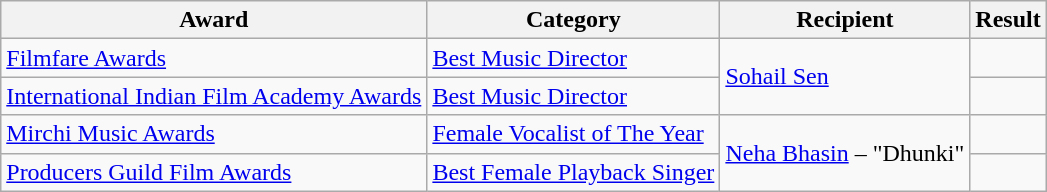<table class="wikitable">
<tr>
<th>Award</th>
<th>Category</th>
<th>Recipient</th>
<th>Result</th>
</tr>
<tr>
<td><a href='#'>Filmfare Awards</a></td>
<td><a href='#'>Best Music Director</a></td>
<td rowspan="2"><a href='#'>Sohail Sen</a></td>
<td></td>
</tr>
<tr>
<td><a href='#'>International Indian Film Academy Awards</a></td>
<td><a href='#'>Best Music Director</a></td>
<td></td>
</tr>
<tr>
<td><a href='#'>Mirchi Music Awards</a></td>
<td><a href='#'>Female Vocalist of The Year</a></td>
<td rowspan="2"><a href='#'>Neha Bhasin</a> – "Dhunki"</td>
<td></td>
</tr>
<tr>
<td><a href='#'>Producers Guild Film Awards</a></td>
<td><a href='#'>Best Female Playback Singer</a></td>
<td></td>
</tr>
</table>
